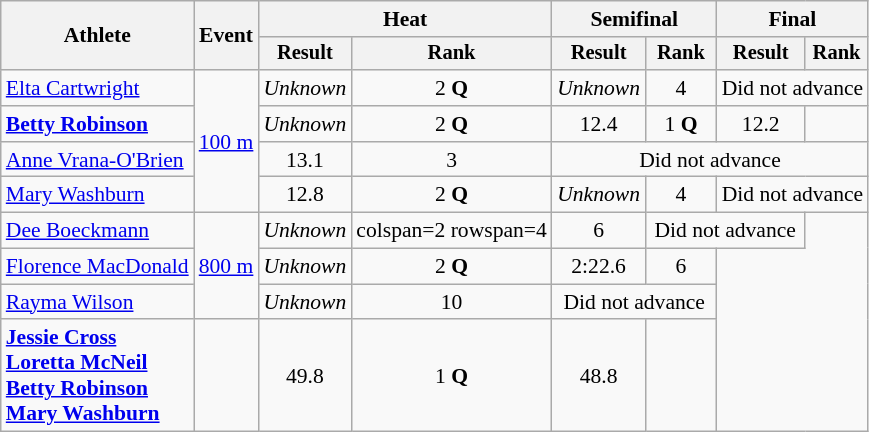<table class="wikitable" style="font-size:90%">
<tr>
<th rowspan=2>Athlete</th>
<th rowspan=2>Event</th>
<th colspan=2>Heat</th>
<th colspan=2>Semifinal</th>
<th colspan=2>Final</th>
</tr>
<tr style="font-size:95%">
<th>Result</th>
<th>Rank</th>
<th>Result</th>
<th>Rank</th>
<th>Result</th>
<th>Rank</th>
</tr>
<tr align=center>
<td align=left><a href='#'>Elta Cartwright</a></td>
<td align=left rowspan=4><a href='#'>100 m</a></td>
<td><em>Unknown</em></td>
<td>2 <strong>Q</strong></td>
<td><em>Unknown</em></td>
<td>4</td>
<td colspan=2>Did not advance</td>
</tr>
<tr align=center>
<td align=left><strong><a href='#'>Betty Robinson</a></strong></td>
<td><em>Unknown</em></td>
<td>2 <strong>Q</strong></td>
<td>12.4 </td>
<td>1 <strong>Q</strong></td>
<td>12.2 </td>
<td></td>
</tr>
<tr align=center>
<td align=left><a href='#'>Anne Vrana-O'Brien</a></td>
<td>13.1</td>
<td>3</td>
<td colspan=4>Did not advance</td>
</tr>
<tr align=center>
<td align=left><a href='#'>Mary Washburn</a></td>
<td>12.8</td>
<td>2 <strong>Q</strong></td>
<td><em>Unknown</em></td>
<td>4</td>
<td colspan=2>Did not advance</td>
</tr>
<tr align=center>
<td align=left><a href='#'>Dee Boeckmann</a></td>
<td align=left rowspan=3><a href='#'>800 m</a></td>
<td><em>Unknown</em></td>
<td>colspan=2 rowspan=4 </td>
<td>6</td>
<td colspan=2>Did not advance</td>
</tr>
<tr align=center>
<td align=left><a href='#'>Florence MacDonald</a></td>
<td><em>Unknown</em></td>
<td>2 <strong>Q</strong></td>
<td>2:22.6</td>
<td>6</td>
</tr>
<tr align=center>
<td align=left><a href='#'>Rayma Wilson</a></td>
<td><em>Unknown</em></td>
<td>10</td>
<td colspan=2>Did not advance</td>
</tr>
<tr align=center>
<td align=left><strong><a href='#'>Jessie Cross</a><br><a href='#'>Loretta McNeil</a><br><a href='#'>Betty Robinson</a><br><a href='#'>Mary Washburn</a></strong></td>
<td align=left rowspan=1><a href='#'></a></td>
<td>49.8</td>
<td>1 <strong>Q</strong></td>
<td>48.8</td>
<td></td>
</tr>
</table>
